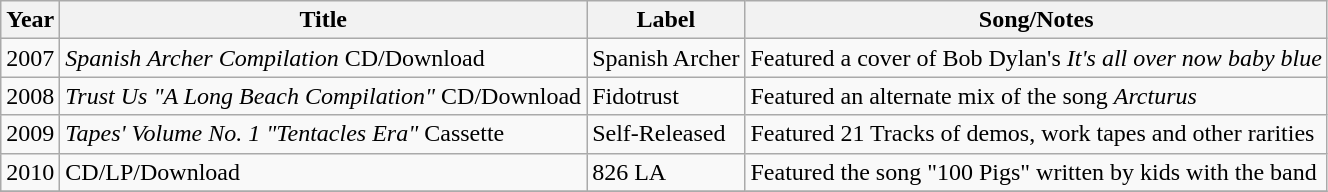<table class="wikitable">
<tr>
<th>Year</th>
<th>Title</th>
<th>Label</th>
<th>Song/Notes</th>
</tr>
<tr>
<td>2007</td>
<td><em>Spanish Archer Compilation</em>  CD/Download</td>
<td>Spanish Archer</td>
<td>Featured a cover of Bob Dylan's <em>It's all over now baby blue</em></td>
</tr>
<tr>
<td>2008</td>
<td><em>Trust Us "A Long Beach Compilation"</em>  CD/Download</td>
<td>Fidotrust</td>
<td>Featured an alternate mix of the song <em>Arcturus</em></td>
</tr>
<tr>
<td>2009</td>
<td><em>Tapes' Volume No. 1 "Tentacles Era"</em>  Cassette</td>
<td>Self-Released</td>
<td>Featured 21 Tracks of demos, work tapes and other rarities</td>
</tr>
<tr>
<td>2010</td>
<td><em></em>  CD/LP/Download</td>
<td>826 LA</td>
<td>Featured the song "100 Pigs" written by kids with the band</td>
</tr>
<tr>
</tr>
</table>
